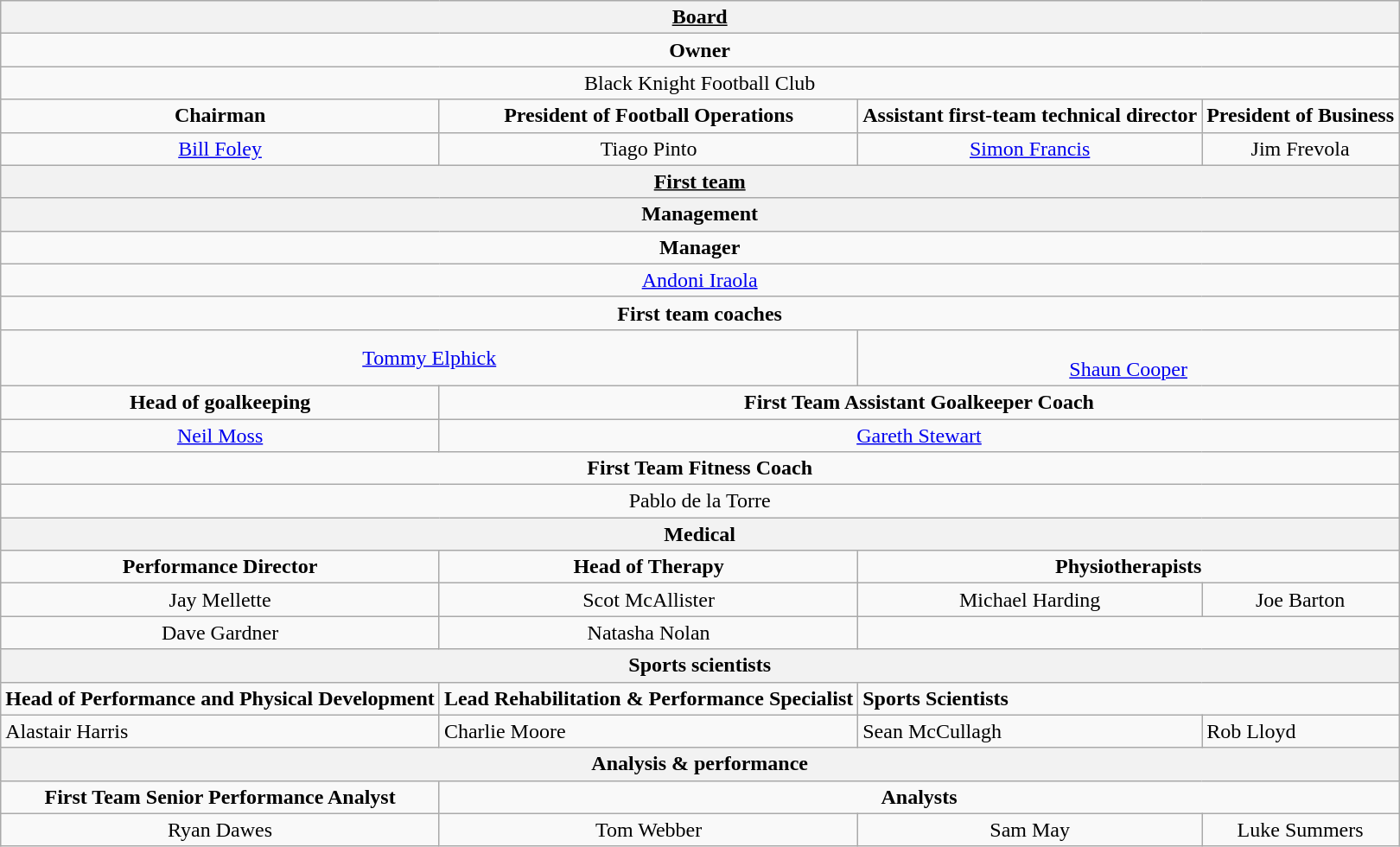<table class="wikitable">
<tr>
<th colspan="5"><u>Board</u></th>
</tr>
<tr>
<td colspan="5" align="center"><strong>Owner</strong></td>
</tr>
<tr>
<td colspan="5" align="center"> Black Knight Football Club</td>
</tr>
<tr>
<td align="center"><strong>Chairman</strong></td>
<td align="center"><strong>President of Football Operations</strong></td>
<td align="center"><strong>Assistant first-team technical director</strong></td>
<td colspan="2" align="center"><strong>President of Business</strong></td>
</tr>
<tr>
<td align="center"> <a href='#'>Bill Foley</a></td>
<td align="center"> Tiago Pinto</td>
<td align="center"> <a href='#'>Simon Francis</a></td>
<td colspan="2" align="center"> Jim Frevola</td>
</tr>
<tr>
<th colspan="4"><strong><u>First team</u></strong></th>
</tr>
<tr>
<th colspan="4"><strong>Management</strong></th>
</tr>
<tr>
<td colspan="4" align="center"><strong>Manager</strong></td>
</tr>
<tr>
<td colspan="4" align="center"> <a href='#'>Andoni Iraola</a></td>
</tr>
<tr>
<td colspan="4" align="center"><strong>First team coaches</strong></td>
</tr>
<tr>
<td colspan="2" align="center"> <a href='#'>Tommy Elphick</a></td>
<td colspan="2" align="center"><br> <a href='#'>Shaun Cooper</a></td>
</tr>
<tr>
<td align="center"><strong>Head of goalkeeping</strong></td>
<td colspan="3" align="center"><strong>First Team Assistant Goalkeeper Coach</strong></td>
</tr>
<tr>
<td align="center"> <a href='#'>Neil Moss</a></td>
<td colspan="3" align="center"> <a href='#'>Gareth Stewart</a></td>
</tr>
<tr>
<td colspan="4" align="center"><strong>First Team Fitness Coach</strong></td>
</tr>
<tr>
<td colspan="4" align="center"> Pablo de la Torre</td>
</tr>
<tr>
<th colspan="4"><strong>Medical</strong></th>
</tr>
<tr>
<td align="center"><strong>Performance Director</strong></td>
<td align="center"><strong>Head of Therapy</strong></td>
<td colspan="3" align="center"><strong>Physiotherapists</strong></td>
</tr>
<tr>
<td align="center"> Jay Mellette</td>
<td align="center"> Scot McAllister</td>
<td align="center"> Michael Harding</td>
<td align="center"> Joe Barton</td>
</tr>
<tr>
<td align="center"> Dave Gardner</td>
<td align="center"> Natasha Nolan</td>
</tr>
<tr>
<th colspan="4">Sports scientists</th>
</tr>
<tr>
<td><strong>Head of Performance and Physical Development</strong></td>
<td><strong>Lead Rehabilitation & Performance Specialist</strong></td>
<td colspan="3"><strong>Sports Scientists</strong></td>
</tr>
<tr>
<td> Alastair Harris</td>
<td> Charlie Moore</td>
<td> Sean McCullagh</td>
<td> Rob Lloyd</td>
</tr>
<tr>
<th colspan="4"><strong>Analysis & performance</strong></th>
</tr>
<tr>
<td align="center"><strong>First Team Senior Performance Analyst</strong></td>
<td colspan="3" align="center"><strong>Analysts</strong></td>
</tr>
<tr>
<td align="center"> Ryan Dawes</td>
<td align="center"> Tom Webber</td>
<td align="center"> Sam May</td>
<td align="center"> Luke Summers</td>
</tr>
</table>
